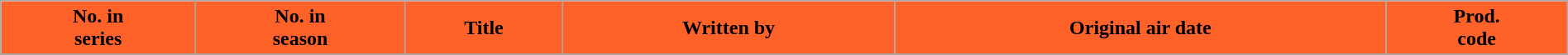<table class="wikitable plainrowheaders" border="1" style="width:100%;">
<tr>
<th style="background:#FF6229;">No. in<br>series</th>
<th style="background:#FF6229;">No. in<br>season</th>
<th style="background:#FF6229;">Title</th>
<th style="background:#FF6229;">Written by</th>
<th style="background:#FF6229;">Original air date</th>
<th style="background:#FF6229;">Prod.<br>code</th>
</tr>
<tr>
</tr>
</table>
